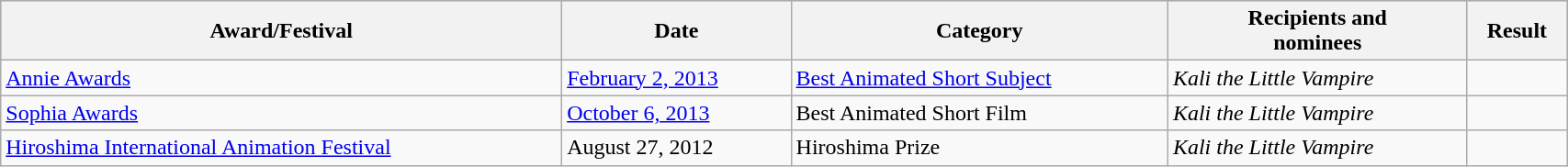<table class="wikitable sortable" width="90%">
<tr style="background:#ccc; text-align:center;">
<th>Award/Festival</th>
<th>Date</th>
<th>Category</th>
<th>Recipients and <br>nominees</th>
<th>Result</th>
</tr>
<tr>
<td rowspan="1"><a href='#'>Annie Awards</a></td>
<td rowspan="1"><a href='#'>February 2, 2013</a></td>
<td><a href='#'>Best Animated Short Subject</a></td>
<td><em>Kali the Little Vampire</em></td>
<td></td>
</tr>
<tr>
<td rowspan="1"><a href='#'>Sophia Awards</a></td>
<td rowspan="1"><a href='#'>October 6, 2013</a></td>
<td>Best Animated Short Film</td>
<td><em>Kali the Little Vampire</em></td>
<td></td>
</tr>
<tr>
<td rowspan="1"><a href='#'>Hiroshima International Animation Festival</a></td>
<td rowspan="1">August 27, 2012</td>
<td>Hiroshima Prize</td>
<td><em>Kali the Little Vampire</em></td>
<td></td>
</tr>
</table>
